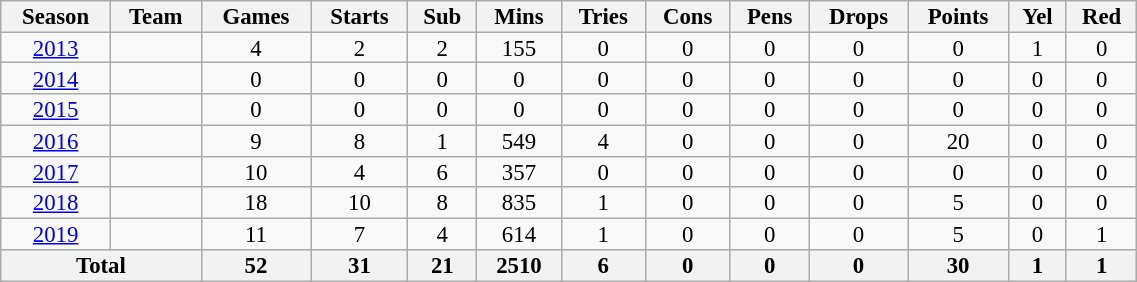<table class="wikitable" style="text-align:center; line-height:90%; font-size:95%; width:60%;">
<tr>
<th>Season</th>
<th>Team</th>
<th>Games</th>
<th>Starts</th>
<th>Sub</th>
<th>Mins</th>
<th>Tries</th>
<th>Cons</th>
<th>Pens</th>
<th>Drops</th>
<th>Points</th>
<th>Yel</th>
<th>Red</th>
</tr>
<tr>
<td><a href='#'>2013</a></td>
<td></td>
<td>4</td>
<td>2</td>
<td>2</td>
<td>155</td>
<td>0</td>
<td>0</td>
<td>0</td>
<td>0</td>
<td>0</td>
<td>1</td>
<td>0</td>
</tr>
<tr>
<td><a href='#'>2014</a></td>
<td></td>
<td>0</td>
<td>0</td>
<td>0</td>
<td>0</td>
<td>0</td>
<td>0</td>
<td>0</td>
<td>0</td>
<td>0</td>
<td>0</td>
<td>0</td>
</tr>
<tr>
<td><a href='#'>2015</a></td>
<td></td>
<td>0</td>
<td>0</td>
<td>0</td>
<td>0</td>
<td>0</td>
<td>0</td>
<td>0</td>
<td>0</td>
<td>0</td>
<td>0</td>
<td>0</td>
</tr>
<tr>
<td><a href='#'>2016</a></td>
<td></td>
<td>9</td>
<td>8</td>
<td>1</td>
<td>549</td>
<td>4</td>
<td>0</td>
<td>0</td>
<td>0</td>
<td>20</td>
<td>0</td>
<td>0</td>
</tr>
<tr>
<td><a href='#'>2017</a></td>
<td></td>
<td>10</td>
<td>4</td>
<td>6</td>
<td>357</td>
<td>0</td>
<td>0</td>
<td>0</td>
<td>0</td>
<td>0</td>
<td>0</td>
<td>0</td>
</tr>
<tr>
<td><a href='#'>2018</a></td>
<td></td>
<td>18</td>
<td>10</td>
<td>8</td>
<td>835</td>
<td>1</td>
<td>0</td>
<td>0</td>
<td>0</td>
<td>5</td>
<td>0</td>
<td>0</td>
</tr>
<tr>
<td><a href='#'>2019</a></td>
<td></td>
<td>11</td>
<td>7</td>
<td>4</td>
<td>614</td>
<td>1</td>
<td>0</td>
<td>0</td>
<td>0</td>
<td>5</td>
<td>0</td>
<td>1</td>
</tr>
<tr>
<th colspan="2">Total</th>
<th>52</th>
<th>31</th>
<th>21</th>
<th>2510</th>
<th>6</th>
<th>0</th>
<th>0</th>
<th>0</th>
<th>30</th>
<th>1</th>
<th>1</th>
</tr>
</table>
